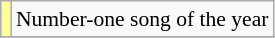<table class="wikitable plainrowheaders" style="font-size:90%;">
<tr>
<td bgcolor=#FFFF99 align=center></td>
<td>Number-one song of the year</td>
</tr>
<tr>
</tr>
</table>
